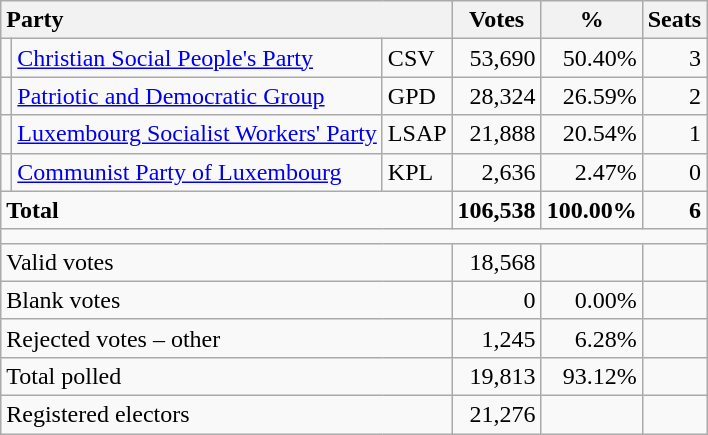<table class="wikitable" border="1" style="text-align:right;">
<tr>
<th style="text-align:left;" valign=bottom colspan=3>Party</th>
<th align=center valign=bottom width="50">Votes</th>
<th align=center valign=bottom width="50">%</th>
<th align=center>Seats</th>
</tr>
<tr>
<td></td>
<td align=left><a href='#'>Christian Social People's Party</a></td>
<td align=left>CSV</td>
<td>53,690</td>
<td>50.40%</td>
<td>3</td>
</tr>
<tr>
<td></td>
<td align=left><a href='#'>Patriotic and Democratic Group</a></td>
<td align=left>GPD</td>
<td>28,324</td>
<td>26.59%</td>
<td>2</td>
</tr>
<tr>
<td></td>
<td align=left><a href='#'>Luxembourg Socialist Workers' Party</a></td>
<td align=left>LSAP</td>
<td>21,888</td>
<td>20.54%</td>
<td>1</td>
</tr>
<tr>
<td></td>
<td align=left><a href='#'>Communist Party of Luxembourg</a></td>
<td align=left>KPL</td>
<td>2,636</td>
<td>2.47%</td>
<td>0</td>
</tr>
<tr style="font-weight:bold">
<td align=left colspan=3>Total</td>
<td>106,538</td>
<td>100.00%</td>
<td>6</td>
</tr>
<tr>
<td colspan=6 height="2"></td>
</tr>
<tr>
<td align=left colspan=3>Valid votes</td>
<td>18,568</td>
<td></td>
<td></td>
</tr>
<tr>
<td align=left colspan=3>Blank votes</td>
<td>0</td>
<td>0.00%</td>
<td></td>
</tr>
<tr>
<td align=left colspan=3>Rejected votes – other</td>
<td>1,245</td>
<td>6.28%</td>
<td></td>
</tr>
<tr>
<td align=left colspan=3>Total polled</td>
<td>19,813</td>
<td>93.12%</td>
<td></td>
</tr>
<tr>
<td align=left colspan=3>Registered electors</td>
<td>21,276</td>
<td></td>
<td></td>
</tr>
</table>
